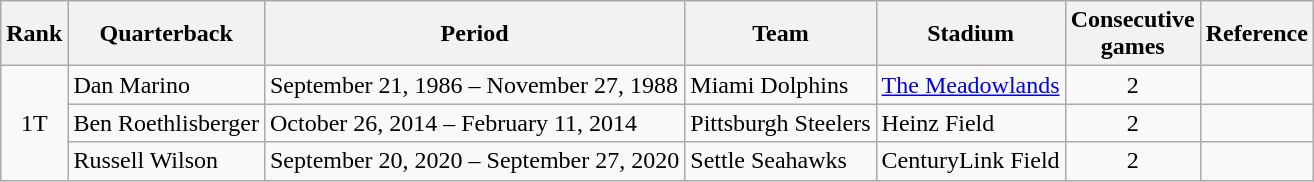<table class="wikitable">
<tr>
<th>Rank</th>
<th>Quarterback</th>
<th>Period</th>
<th>Team</th>
<th>Stadium</th>
<th>Consecutive<br>games</th>
<th>Reference</th>
</tr>
<tr>
<td style="text-align:center;" rowspan="3">1T</td>
<td>Dan Marino</td>
<td>September 21, 1986 – November 27, 1988</td>
<td>Miami Dolphins</td>
<td><a href='#'>The Meadowlands</a></td>
<td style="text-align:center;">2</td>
<td style="text-align:center;"></td>
</tr>
<tr>
<td>Ben Roethlisberger</td>
<td>October 26, 2014 – February 11, 2014</td>
<td>Pittsburgh Steelers</td>
<td>Heinz Field</td>
<td style="text-align:center;">2</td>
<td style="text-align:center;"></td>
</tr>
<tr>
<td>Russell Wilson</td>
<td>September 20, 2020 – September 27, 2020</td>
<td>Settle Seahawks</td>
<td>CenturyLink Field</td>
<td style="text-align:center;">2</td>
<td style="text-align:center;"></td>
</tr>
</table>
